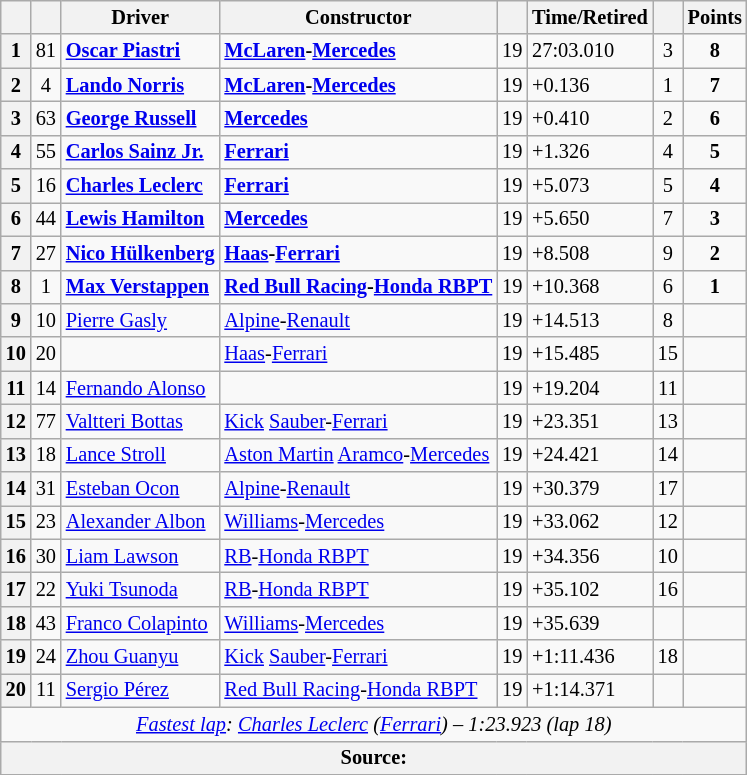<table class="wikitable sortable" style="font-size: 85%;">
<tr>
<th scope="col"></th>
<th scope="col"></th>
<th scope="col">Driver</th>
<th scope="col">Constructor</th>
<th scope="col" class="unsortable"></th>
<th scope="col" class="unsortable">Time/Retired</th>
<th scope="col"></th>
<th scope="col">Points</th>
</tr>
<tr>
<th>1</th>
<td align="center">81</td>
<td data-sort-value="PIA"><strong> <a href='#'>Oscar Piastri</a></strong></td>
<td><strong><a href='#'>McLaren</a>-<a href='#'>Mercedes</a></strong></td>
<td align="center">19</td>
<td>27:03.010</td>
<td align="center">3</td>
<td align="center"><strong>8</strong></td>
</tr>
<tr>
<th>2</th>
<td align="center">4</td>
<td data-sort-value="NOR"><strong> <a href='#'>Lando Norris</a></strong></td>
<td><strong><a href='#'>McLaren</a>-<a href='#'>Mercedes</a></strong></td>
<td align="center">19</td>
<td>+0.136</td>
<td align="center">1</td>
<td align="center"><strong>7</strong></td>
</tr>
<tr>
<th>3</th>
<td align="center">63</td>
<td data-sort-value="RUS"><strong> <a href='#'>George Russell</a></strong></td>
<td><strong><a href='#'>Mercedes</a></strong></td>
<td align="center">19</td>
<td>+0.410</td>
<td align="center">2</td>
<td align="center"><strong>6</strong></td>
</tr>
<tr>
<th>4</th>
<td align="center">55</td>
<td data-sort-value="SAI"><strong> <a href='#'>Carlos Sainz Jr.</a></strong></td>
<td><strong><a href='#'>Ferrari</a></strong></td>
<td align="center">19</td>
<td>+1.326</td>
<td align="center">4</td>
<td align="center"><strong>5</strong></td>
</tr>
<tr>
<th>5</th>
<td align="center">16</td>
<td data-sort-value="LEC"><strong> <a href='#'>Charles Leclerc</a></strong></td>
<td><strong><a href='#'>Ferrari</a></strong></td>
<td align="center">19</td>
<td>+5.073</td>
<td align="center">5</td>
<td align="center"><strong>4</strong></td>
</tr>
<tr>
<th>6</th>
<td align="center">44</td>
<td data-sort-value="HAM"><strong> <a href='#'>Lewis Hamilton</a></strong></td>
<td><strong><a href='#'>Mercedes</a></strong></td>
<td align="center">19</td>
<td>+5.650</td>
<td align="center">7</td>
<td align="center"><strong>3</strong></td>
</tr>
<tr>
<th>7</th>
<td align="center">27</td>
<td data-sort-value="HUL"><strong> <a href='#'>Nico Hülkenberg</a></strong></td>
<td><strong><a href='#'>Haas</a>-<a href='#'>Ferrari</a></strong></td>
<td align="center">19</td>
<td>+8.508</td>
<td align="center">9</td>
<td align="center"><strong>2</strong></td>
</tr>
<tr>
<th>8</th>
<td align="center">1</td>
<td data-sort-value="VER"><strong> <a href='#'>Max Verstappen</a></strong></td>
<td><strong><a href='#'>Red Bull Racing</a>-<a href='#'>Honda RBPT</a></strong></td>
<td align="center">19</td>
<td>+10.368</td>
<td align="center">6</td>
<td align="center"><strong>1</strong></td>
</tr>
<tr>
<th>9</th>
<td align="center">10</td>
<td data-sort-value="GAS"> <a href='#'>Pierre Gasly</a></td>
<td><a href='#'>Alpine</a>-<a href='#'>Renault</a></td>
<td align="center">19</td>
<td>+14.513</td>
<td align="center">8</td>
<td align="center"></td>
</tr>
<tr>
<th>10</th>
<td align="center">20</td>
<td data-sort-value="MAG"></td>
<td><a href='#'>Haas</a>-<a href='#'>Ferrari</a></td>
<td align="center">19</td>
<td>+15.485</td>
<td align="center">15</td>
<td align="center"></td>
</tr>
<tr>
<th>11</th>
<td align="center">14</td>
<td data-sort-value="ALO"> <a href='#'>Fernando Alonso</a></td>
<td></td>
<td align="center">19</td>
<td>+19.204</td>
<td align="center">11</td>
<td></td>
</tr>
<tr>
<th>12</th>
<td align="center">77</td>
<td data-sort-value="BOT"> <a href='#'>Valtteri Bottas</a></td>
<td><a href='#'>Kick</a> <a href='#'>Sauber</a>-<a href='#'>Ferrari</a></td>
<td align="center">19</td>
<td>+23.351</td>
<td align="center">13</td>
<td></td>
</tr>
<tr>
<th>13</th>
<td align="center">18</td>
<td data-sort-value="STR"> <a href='#'>Lance Stroll</a></td>
<td><a href='#'>Aston Martin</a> <a href='#'>Aramco</a>-<a href='#'>Mercedes</a></td>
<td align="center">19</td>
<td>+24.421</td>
<td align="center">14</td>
<td></td>
</tr>
<tr>
<th>14</th>
<td align="center">31</td>
<td data-sort-value="OCO"> <a href='#'>Esteban Ocon</a></td>
<td><a href='#'>Alpine</a>-<a href='#'>Renault</a></td>
<td align="center">19</td>
<td>+30.379</td>
<td align="center">17</td>
<td align="center"></td>
</tr>
<tr>
<th>15</th>
<td align="center">23</td>
<td data-sort-value="ALB"> <a href='#'>Alexander Albon</a></td>
<td><a href='#'>Williams</a>-<a href='#'>Mercedes</a></td>
<td align="center">19</td>
<td>+33.062</td>
<td align="center">12</td>
<td></td>
</tr>
<tr>
<th>16</th>
<td align="center">30</td>
<td data-sort-value="LAW"> <a href='#'>Liam Lawson</a></td>
<td><a href='#'>RB</a>-<a href='#'>Honda RBPT</a></td>
<td align="center">19</td>
<td>+34.356</td>
<td align="center">10</td>
<td></td>
</tr>
<tr>
<th>17</th>
<td align="center">22</td>
<td data-sort-value="TSU"> <a href='#'>Yuki Tsunoda</a></td>
<td><a href='#'>RB</a>-<a href='#'>Honda RBPT</a></td>
<td align="center">19</td>
<td>+35.102</td>
<td align="center">16</td>
<td></td>
</tr>
<tr>
<th>18</th>
<td align="center">43</td>
<td data-sort-value="COL"> <a href='#'>Franco Colapinto</a></td>
<td><a href='#'>Williams</a>-<a href='#'>Mercedes</a></td>
<td align="center">19</td>
<td>+35.639</td>
<td align="center" data-sort-value="20"></td>
<td></td>
</tr>
<tr>
<th>19</th>
<td align="center">24</td>
<td data-sort-value="ZHO"> <a href='#'>Zhou Guanyu</a></td>
<td><a href='#'>Kick</a> <a href='#'>Sauber</a>-<a href='#'>Ferrari</a></td>
<td align="center">19</td>
<td>+1:11.436</td>
<td align="center">18</td>
<td></td>
</tr>
<tr>
<th>20</th>
<td align="center">11</td>
<td data-sort-value="PER"> <a href='#'>Sergio Pérez</a></td>
<td><a href='#'>Red Bull Racing</a>-<a href='#'>Honda RBPT</a></td>
<td align="center">19</td>
<td>+1:14.371</td>
<td align="center" data-sort-value="19"></td>
<td align="center"></td>
</tr>
<tr class="sortbottom">
<td colspan="8" align="center"><em><a href='#'>Fastest lap</a>:</em>  <em><a href='#'>Charles Leclerc</a> (<a href='#'>Ferrari</a>) – 1:23.923 (lap 18)</em></td>
</tr>
<tr>
<th colspan="8">Source:</th>
</tr>
<tr>
</tr>
</table>
